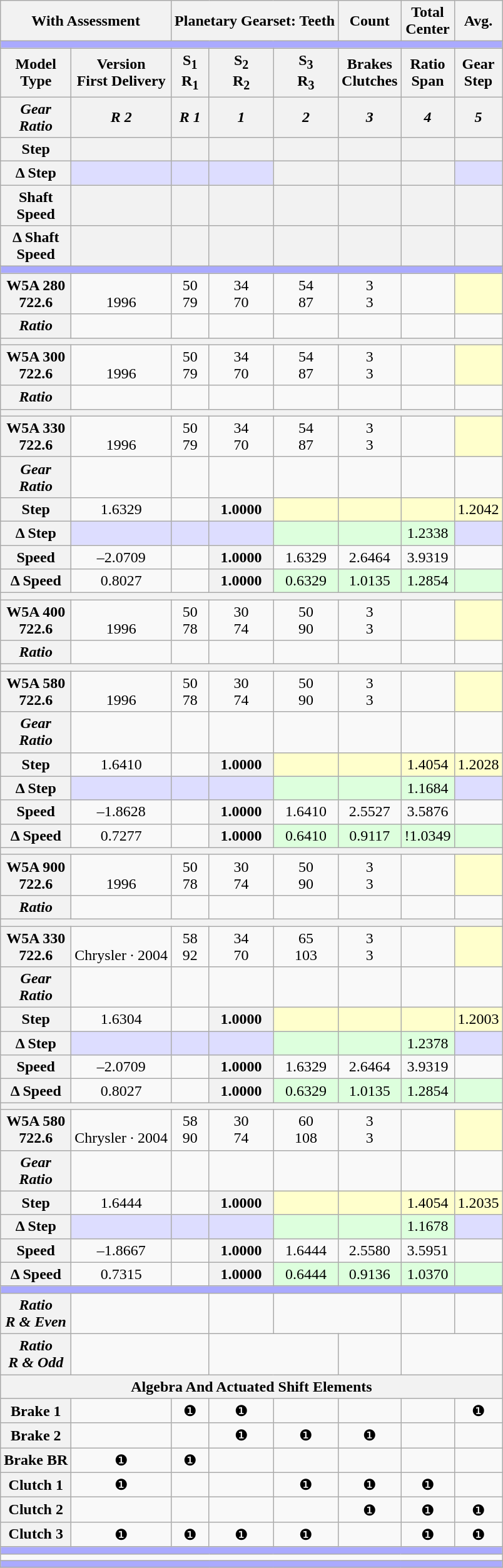<table class="wikitable collapsible" style="text-align:center">
<tr>
<th colspan=2>With Assessment</th>
<th colspan=3>Planetary Gearset: Teeth</th>
<th>Count</th>
<th>Total<br>Center</th>
<th>Avg.</th>
</tr>
<tr>
<td colspan=8 style="background:#AAF;"></td>
</tr>
<tr>
<th>Model<br>Type</th>
<th>Version<br>First Delivery</th>
<th>S<sub>1</sub><br>R<sub>1</sub></th>
<th>S<sub>2</sub><br>R<sub>2</sub></th>
<th>S<sub>3</sub><br>R<sub>3</sub></th>
<th>Brakes<br>Clutches</th>
<th>Ratio<br>Span</th>
<th>Gear<br>Step</th>
</tr>
<tr style="font-style:italic;">
<th>Gear<br>Ratio</th>
<th>R 2<br></th>
<th>R 1<br></th>
<th>1<br></th>
<th>2<br></th>
<th>3<br></th>
<th>4<br></th>
<th>5<br></th>
</tr>
<tr>
<th>Step</th>
<th></th>
<th></th>
<th></th>
<th></th>
<th></th>
<th></th>
<th></th>
</tr>
<tr>
<th>Δ Step</th>
<th style="background:#DDF;"></th>
<td style="background:#DDF;"></td>
<td style="background:#DDF;"></td>
<th></th>
<th></th>
<th></th>
<th style="background:#DDF;"></th>
</tr>
<tr>
<th>Shaft<br>Speed</th>
<th></th>
<th></th>
<th></th>
<th></th>
<th></th>
<th></th>
<th></th>
</tr>
<tr>
<th>Δ Shaft<br>Speed</th>
<th></th>
<th></th>
<th></th>
<th></th>
<th></th>
<th></th>
<th></th>
</tr>
<tr>
<td colspan=8 style="background:#AAF;"></td>
</tr>
<tr>
<th>W5A 280<br>722.6</th>
<td><br>1996</td>
<td>50<br>79</td>
<td>34<br>70</td>
<td>54<br>87</td>
<td>3<br>3</td>
<td><br></td>
<td style="background:#FFC;"></td>
</tr>
<tr style="font-style:italic;">
<th>Ratio</th>
<td></td>
<td></td>
<td></td>
<td></td>
<td></td>
<td></td>
<td></td>
</tr>
<tr>
<th colspan=8></th>
</tr>
<tr>
<th>W5A 300<br>722.6</th>
<td><br>1996</td>
<td>50<br>79</td>
<td>34<br>70</td>
<td>54<br>87</td>
<td>3<br>3</td>
<td><br></td>
<td style="background:#FFC;"></td>
</tr>
<tr style="font-style:italic;">
<th>Ratio</th>
<td></td>
<td></td>
<td></td>
<td></td>
<td></td>
<td></td>
<td></td>
</tr>
<tr>
<th colspan=8></th>
</tr>
<tr>
<th>W5A 330<br>722.6</th>
<td><br>1996</td>
<td>50<br>79</td>
<td>34<br>70</td>
<td>54<br>87</td>
<td>3<br>3</td>
<td><br></td>
<td style="background:#FFC;"></td>
</tr>
<tr style="font-style:italic;">
<th>Gear<br>Ratio</th>
<td><br></td>
<td></td>
<td><br></td>
<td></td>
<td></td>
<td></td>
<td></td>
</tr>
<tr>
<th>Step</th>
<td>1.6329</td>
<td></td>
<th>1.0000</th>
<td style="background:#FFC;"></td>
<td style="background:#FFC;"></td>
<td style="background:#FFC;"></td>
<td style="background:#FFC;">1.2042</td>
</tr>
<tr>
<th>Δ Step</th>
<td style="background:#DDF;"></td>
<td style="background:#DDF;"></td>
<td style="background:#DDF;"></td>
<td style="background:#DFD;"></td>
<td style="background:#DFD;"></td>
<td style="background:#DFD;">1.2338</td>
<td style="background:#DDF;"></td>
</tr>
<tr>
<th>Speed</th>
<td>–2.0709</td>
<td></td>
<th>1.0000</th>
<td>1.6329</td>
<td>2.6464</td>
<td>3.9319</td>
<td></td>
</tr>
<tr>
<th>Δ Speed</th>
<td>0.8027</td>
<td></td>
<th>1.0000</th>
<td style="background:#DFD;">0.6329</td>
<td style="background:#DFD;">1.0135</td>
<td style="background:#DFD;">1.2854</td>
<td style="background:#DFD;"></td>
</tr>
<tr>
<th colspan=8></th>
</tr>
<tr>
<th>W5A 400<br>722.6</th>
<td><br>1996</td>
<td>50<br>78</td>
<td>30<br>74</td>
<td>50<br>90</td>
<td>3<br>3</td>
<td><br></td>
<td style="background:#FFC;"></td>
</tr>
<tr style="font-style:italic;">
<th>Ratio</th>
<td></td>
<td></td>
<td></td>
<td></td>
<td></td>
<td></td>
<td></td>
</tr>
<tr>
<th colspan=8></th>
</tr>
<tr>
<th>W5A 580<br>722.6</th>
<td><br>1996</td>
<td>50<br>78</td>
<td>30<br>74</td>
<td>50<br>90</td>
<td>3<br>3</td>
<td><br></td>
<td style="background:#FFC;"></td>
</tr>
<tr style="font-style:italic;">
<th>Gear<br>Ratio</th>
<td><br></td>
<td></td>
<td><br></td>
<td></td>
<td></td>
<td><br></td>
<td></td>
</tr>
<tr>
<th>Step</th>
<td>1.6410</td>
<td></td>
<th>1.0000</th>
<td style="background:#FFC;"></td>
<td style="background:#FFC;"></td>
<td style="background:#FFC;">1.4054</td>
<td style="background:#FFC;">1.2028</td>
</tr>
<tr>
<th>Δ Step</th>
<td style="background:#DDF;"></td>
<td style="background:#DDF;"></td>
<td style="background:#DDF;"></td>
<td style="background:#DFD;"></td>
<td style="background:#DFD;"></td>
<td style="background:#DFD;">1.1684</td>
<td style="background:#DDF;"></td>
</tr>
<tr>
<th>Speed</th>
<td>–1.8628</td>
<td></td>
<th>1.0000</th>
<td>1.6410</td>
<td>2.5527</td>
<td>3.5876</td>
<td></td>
</tr>
<tr>
<th>Δ Speed</th>
<td>0.7277</td>
<td></td>
<th>1.0000</th>
<td style="background:#DFD;">0.6410</td>
<td style="background:#DFD;">0.9117</td>
<td style="background:#DFD;">!1.0349</td>
<td style="background:#DFD;"></td>
</tr>
<tr>
<th colspan=8></th>
</tr>
<tr>
<th>W5A 900<br>722.6</th>
<td><br>1996</td>
<td>50<br>78</td>
<td>30<br>74</td>
<td>50<br>90</td>
<td>3<br>3</td>
<td><br></td>
<td style="background:#FFC;"></td>
</tr>
<tr style="font-style:italic;">
<th>Ratio</th>
<td></td>
<td></td>
<td></td>
<td></td>
<td></td>
<td></td>
<td></td>
</tr>
<tr>
<th colspan=8></th>
</tr>
<tr>
<th>W5A 330<br>722.6</th>
<td><br>Chrysler · 2004</td>
<td>58<br>92</td>
<td>34<br>70</td>
<td>65<br>103</td>
<td>3<br>3</td>
<td><br></td>
<td style="background:#FFC;"></td>
</tr>
<tr style="font-style:italic;">
<th>Gear<br>Ratio</th>
<td><br></td>
<td></td>
<td><br></td>
<td></td>
<td></td>
<td></td>
<td></td>
</tr>
<tr>
<th>Step</th>
<td>1.6304</td>
<td></td>
<th>1.0000</th>
<td style="background:#FFC;"></td>
<td style="background:#FFC;"></td>
<td style="background:#FFC;"></td>
<td style="background:#FFC;">1.2003</td>
</tr>
<tr>
<th>Δ Step</th>
<td style="background:#DDF;"></td>
<td style="background:#DDF;"></td>
<td style="background:#DDF;"></td>
<td style="background:#DFD;"></td>
<td style="background:#DFD;"></td>
<td style="background:#DFD;">1.2378</td>
<td style="background:#DDF;"></td>
</tr>
<tr>
<th>Speed</th>
<td>–2.0709</td>
<td></td>
<th>1.0000</th>
<td>1.6329</td>
<td>2.6464</td>
<td>3.9319</td>
<td></td>
</tr>
<tr>
<th>Δ Speed</th>
<td>0.8027</td>
<td></td>
<th>1.0000</th>
<td style="background:#DFD;">0.6329</td>
<td style="background:#DFD;">1.0135</td>
<td style="background:#DFD;">1.2854</td>
<td style="background:#DFD;"></td>
</tr>
<tr>
<th colspan=8></th>
</tr>
<tr>
<th>W5A 580<br>722.6</th>
<td><br>Chrysler · 2004</td>
<td>58<br>90</td>
<td>30<br>74</td>
<td>60<br>108</td>
<td>3<br>3</td>
<td><br></td>
<td style="background:#FFC;"></td>
</tr>
<tr style="font-style:italic;">
<th>Gear<br>Ratio</th>
<td><br></td>
<td></td>
<td><br></td>
<td></td>
<td></td>
<td><br></td>
<td></td>
</tr>
<tr>
<th>Step</th>
<td>1.6444</td>
<td></td>
<th>1.0000</th>
<td style="background:#FFC;"></td>
<td style="background:#FFC;"></td>
<td style="background:#FFC;">1.4054</td>
<td style="background:#FFC;">1.2035</td>
</tr>
<tr>
<th>Δ Step</th>
<td style="background:#DDF;"></td>
<td style="background:#DDF;"></td>
<td style="background:#DDF;"></td>
<td style="background:#DFD;"></td>
<td style="background:#DFD;"></td>
<td style="background:#DFD;">1.1678</td>
<td style="background:#DDF;"></td>
</tr>
<tr>
<th>Speed</th>
<td>–1.8667</td>
<td></td>
<th>1.0000</th>
<td>1.6444</td>
<td>2.5580</td>
<td>3.5951</td>
<td></td>
</tr>
<tr>
<th>Δ Speed</th>
<td>0.7315</td>
<td></td>
<th>1.0000</th>
<td style="background:#DFD;">0.6444</td>
<td style="background:#DFD;">0.9136</td>
<td style="background:#DFD;">1.0370</td>
<td style="background:#DFD;"></td>
</tr>
<tr>
<td colspan=8 style="background:#AAF;"></td>
</tr>
<tr>
<th><em>Ratio</em><br><em>R & Even</em></th>
<td colspan=2></td>
<td></td>
<td colspan=2></td>
<td></td>
<td></td>
</tr>
<tr>
<th><em>Ratio</em><br><em>R & Odd</em></th>
<td colspan=2></td>
<td colspan=2></td>
<td></td>
<td colspan=2></td>
</tr>
<tr>
<th colspan=11>Algebra And Actuated Shift Elements</th>
</tr>
<tr>
<th>Brake 1</th>
<td></td>
<td>❶</td>
<td>❶</td>
<td></td>
<td></td>
<td></td>
<td>❶</td>
</tr>
<tr>
<th>Brake 2</th>
<td></td>
<td></td>
<td>❶</td>
<td>❶</td>
<td>❶</td>
<td></td>
<td></td>
</tr>
<tr>
<th>Brake BR</th>
<td>❶</td>
<td>❶</td>
<td></td>
<td></td>
<td></td>
<td></td>
<td></td>
</tr>
<tr>
<th>Clutch 1</th>
<td>❶</td>
<td></td>
<td></td>
<td>❶</td>
<td>❶</td>
<td>❶</td>
<td></td>
</tr>
<tr>
<th>Clutch 2</th>
<td></td>
<td></td>
<td></td>
<td></td>
<td>❶</td>
<td>❶</td>
<td>❶</td>
</tr>
<tr>
<th>Clutch 3</th>
<td>❶</td>
<td>❶</td>
<td>❶</td>
<td>❶</td>
<td></td>
<td>❶</td>
<td>❶</td>
</tr>
<tr>
<td colspan=8 style="background:#AAF;"></td>
</tr>
<tr>
<td colspan=8></td>
</tr>
<tr>
<td colspan=8 style="background:#AAF;"></td>
</tr>
</table>
